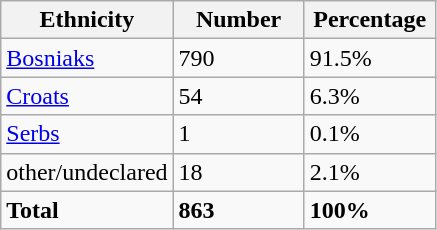<table class="wikitable">
<tr>
<th width="100px">Ethnicity</th>
<th width="80px">Number</th>
<th width="80px">Percentage</th>
</tr>
<tr>
<td><a href='#'>Bosniaks</a></td>
<td>790</td>
<td>91.5%</td>
</tr>
<tr>
<td><a href='#'>Croats</a></td>
<td>54</td>
<td>6.3%</td>
</tr>
<tr>
<td><a href='#'>Serbs</a></td>
<td>1</td>
<td>0.1%</td>
</tr>
<tr>
<td>other/undeclared</td>
<td>18</td>
<td>2.1%</td>
</tr>
<tr>
<td><strong>Total</strong></td>
<td><strong>863</strong></td>
<td><strong>100%</strong></td>
</tr>
</table>
